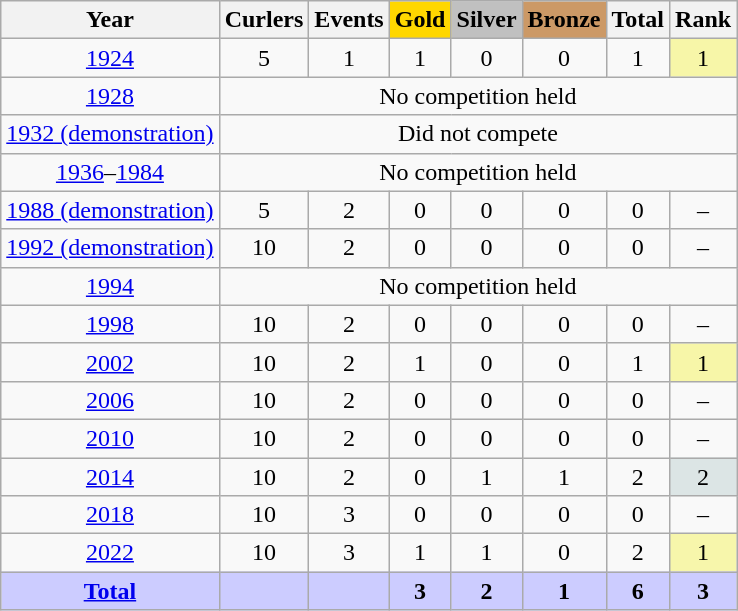<table class="wikitable sortable collapsible collapsed">
<tr>
<th>Year</th>
<th>Curlers</th>
<th>Events</th>
<th style="text-align:center; background-color:gold;"><strong>Gold</strong></th>
<th style="text-align:center; background-color:silver;"><strong>Silver</strong></th>
<th style="text-align:center; background-color:#c96;"><strong>Bronze</strong></th>
<th>Total</th>
<th>Rank</th>
</tr>
<tr style="text-align:center">
<td><a href='#'>1924</a></td>
<td>5</td>
<td>1</td>
<td>1</td>
<td>0</td>
<td>0</td>
<td>1</td>
<td style="background-color:#F7F6A8">1</td>
</tr>
<tr style="text-align:center">
<td><a href='#'>1928</a></td>
<td colspan=7>No competition held</td>
</tr>
<tr style="text-align:center">
<td><a href='#'>1932 (demonstration)</a></td>
<td colspan=7>Did not compete</td>
</tr>
<tr style="text-align:center">
<td><a href='#'>1936</a>–<a href='#'>1984</a></td>
<td colspan=7>No competition held</td>
</tr>
<tr style="text-align:center">
<td><a href='#'>1988 (demonstration)</a></td>
<td>5</td>
<td>2</td>
<td>0</td>
<td>0</td>
<td>0</td>
<td>0</td>
<td>–</td>
</tr>
<tr style="text-align:center">
<td><a href='#'>1992 (demonstration)</a></td>
<td>10</td>
<td>2</td>
<td>0</td>
<td>0</td>
<td>0</td>
<td>0</td>
<td>–</td>
</tr>
<tr style="text-align:center">
<td><a href='#'>1994</a></td>
<td colspan=7>No competition held</td>
</tr>
<tr style="text-align:center">
<td><a href='#'>1998</a></td>
<td>10</td>
<td>2</td>
<td>0</td>
<td>0</td>
<td>0</td>
<td>0</td>
<td>–</td>
</tr>
<tr style="text-align:center">
<td><a href='#'>2002</a></td>
<td>10</td>
<td>2</td>
<td>1</td>
<td>0</td>
<td>0</td>
<td>1</td>
<td style="background-color:#F7F6A8">1</td>
</tr>
<tr style="text-align:center">
<td><a href='#'>2006</a></td>
<td>10</td>
<td>2</td>
<td>0</td>
<td>0</td>
<td>0</td>
<td>0</td>
<td>–</td>
</tr>
<tr style="text-align:center">
<td><a href='#'>2010</a></td>
<td>10</td>
<td>2</td>
<td>0</td>
<td>0</td>
<td>0</td>
<td>0</td>
<td>–</td>
</tr>
<tr style="text-align:center">
<td><a href='#'>2014</a></td>
<td>10</td>
<td>2</td>
<td>0</td>
<td>1</td>
<td>1</td>
<td>2</td>
<td style="background-color:#dce5e5">2</td>
</tr>
<tr style="text-align:center">
<td><a href='#'>2018</a></td>
<td>10</td>
<td>3</td>
<td>0</td>
<td>0</td>
<td>0</td>
<td>0</td>
<td>–</td>
</tr>
<tr style="text-align:center">
<td><a href='#'>2022</a></td>
<td>10</td>
<td>3</td>
<td>1</td>
<td>1</td>
<td>0</td>
<td>2</td>
<td style="background-color:#F7F6AB">1</td>
</tr>
<tr style="text-align:center; background-color:#ccf;">
<td><strong><a href='#'>Total</a></strong></td>
<td></td>
<td></td>
<td><strong>3</strong></td>
<td><strong>2</strong></td>
<td><strong>1</strong></td>
<td><strong>6</strong></td>
<td><strong>3</strong></td>
</tr>
</table>
